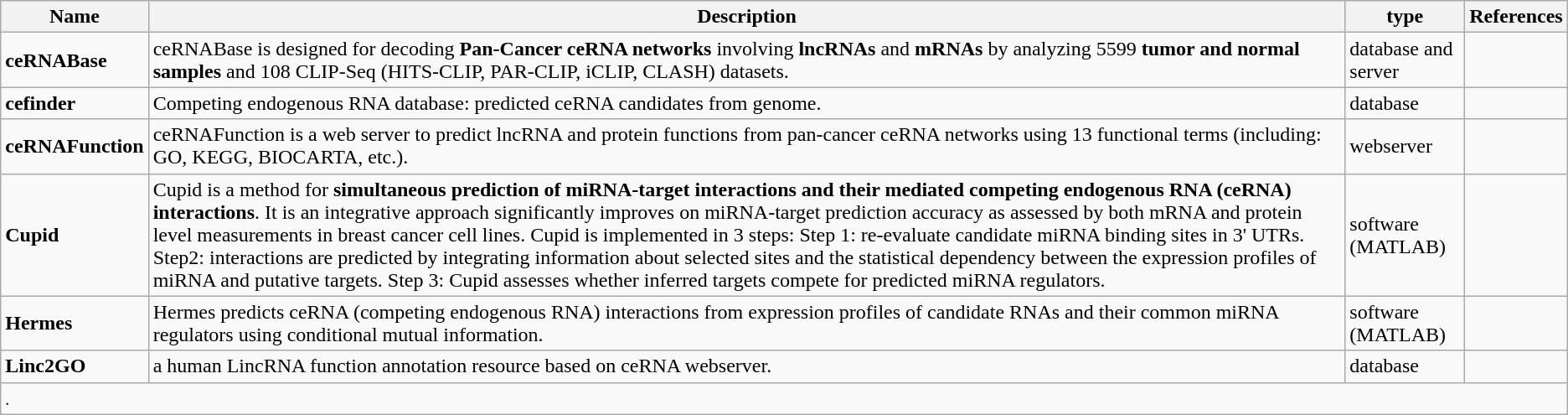<table class="wikitable">
<tr>
<th>Name</th>
<th>Description</th>
<th>type</th>
<th>References</th>
</tr>
<tr>
<td><strong>ceRNABase</strong></td>
<td>ceRNABase is designed for decoding <strong>Pan-Cancer ceRNA networks</strong> involving <strong>lncRNAs</strong> and <strong>mRNAs</strong> by analyzing 5599 <strong>tumor and normal samples</strong> and 108 CLIP-Seq (HITS-CLIP, PAR-CLIP, iCLIP, CLASH) datasets.</td>
<td>database and server</td>
<td></td>
</tr>
<tr>
<td><strong>cefinder</strong></td>
<td>Competing endogenous RNA database: predicted ceRNA candidates from genome.</td>
<td>database</td>
<td></td>
</tr>
<tr>
<td><strong>ceRNAFunction</strong></td>
<td>ceRNAFunction is a web server to predict lncRNA and protein functions from pan-cancer ceRNA networks using 13 functional terms (including: GO, KEGG, BIOCARTA, etc.).</td>
<td>webserver</td>
<td></td>
</tr>
<tr>
<td><strong>Cupid</strong></td>
<td>Cupid is a method for <strong>simultaneous prediction of miRNA-target interactions and their mediated competing endogenous RNA (ceRNA) interactions</strong>. It is an integrative approach significantly improves on miRNA-target prediction accuracy as assessed by both mRNA and protein level measurements in breast cancer cell lines. Cupid is implemented in 3 steps: Step 1: re-evaluate candidate miRNA binding sites in 3' UTRs. Step2: interactions are predicted by integrating information about selected sites and the statistical dependency between the expression profiles of miRNA and putative targets. Step 3: Cupid assesses whether inferred targets compete for predicted miRNA regulators.</td>
<td>software (MATLAB)</td>
<td></td>
</tr>
<tr>
<td><strong>Hermes</strong></td>
<td>Hermes predicts ceRNA (competing endogenous RNA) interactions from expression profiles of candidate RNAs and their common miRNA regulators using conditional mutual information.</td>
<td>software (MATLAB)</td>
<td></td>
</tr>
<tr>
<td><strong>Linc2GO</strong></td>
<td>a human LincRNA function annotation resource based on ceRNA webserver.</td>
<td>database</td>
<td></td>
</tr>
<tr>
<td colspan="4"><small>.</small></td>
</tr>
</table>
